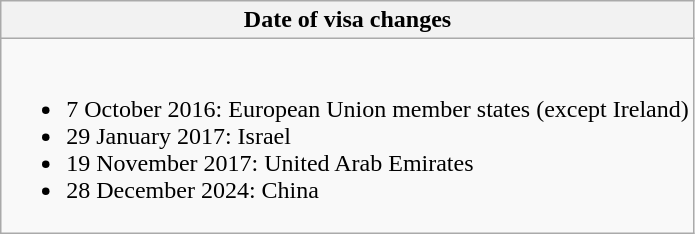<table class="wikitable collapsible collapsed">
<tr>
<th style="width:100%;";">Date of visa changes</th>
</tr>
<tr>
<td><br><ul><li>7 October 2016: European Union member states (except Ireland)</li><li>29 January 2017: Israel</li><li>19 November 2017: United Arab Emirates</li><li>28 December 2024: China</li></ul></td>
</tr>
</table>
